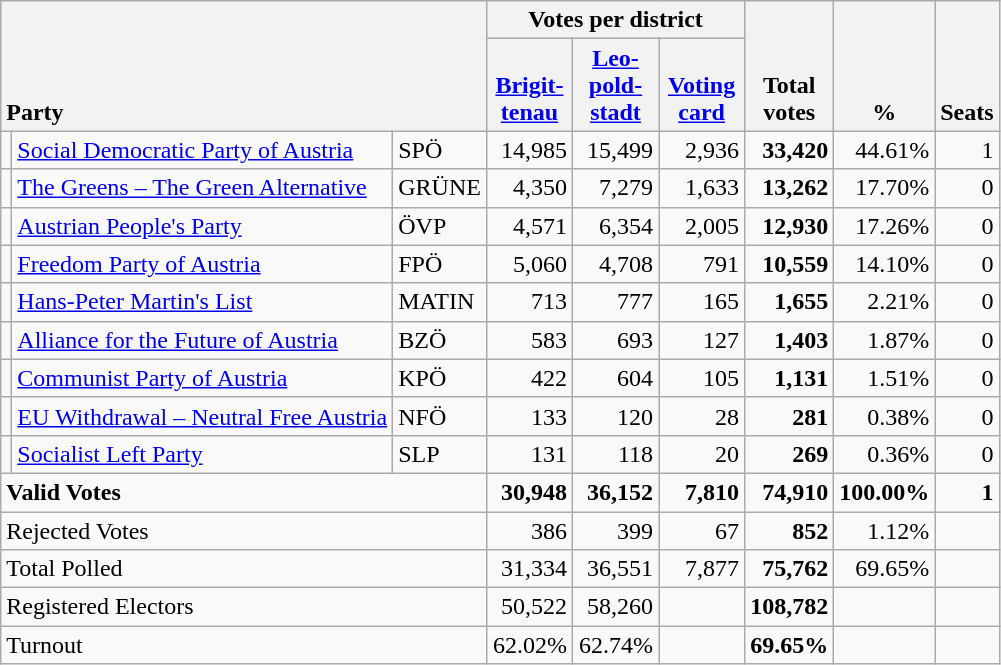<table class="wikitable" border="1" style="text-align:right;">
<tr>
<th style="text-align:left;" valign=bottom rowspan=2 colspan=3>Party</th>
<th colspan=3>Votes per district</th>
<th align=center valign=bottom rowspan=2 width="50">Total<br>votes</th>
<th align=center valign=bottom rowspan=2 width="50">%</th>
<th align=center valign=bottom rowspan=2>Seats</th>
</tr>
<tr>
<th align=center valign=bottom width="50"><a href='#'>Brigit-<br>tenau</a></th>
<th align=center valign=bottom width="50"><a href='#'>Leo-<br>pold-<br>stadt</a></th>
<th align=center valign=bottom width="50"><a href='#'>Voting<br>card</a></th>
</tr>
<tr>
<td></td>
<td align=left><a href='#'>Social Democratic Party of Austria</a></td>
<td align=left>SPÖ</td>
<td>14,985</td>
<td>15,499</td>
<td>2,936</td>
<td><strong>33,420</strong></td>
<td>44.61%</td>
<td>1</td>
</tr>
<tr>
<td></td>
<td align=left style="white-space: nowrap;"><a href='#'>The Greens – The Green Alternative</a></td>
<td align=left>GRÜNE</td>
<td>4,350</td>
<td>7,279</td>
<td>1,633</td>
<td><strong>13,262</strong></td>
<td>17.70%</td>
<td>0</td>
</tr>
<tr>
<td></td>
<td align=left><a href='#'>Austrian People's Party</a></td>
<td align=left>ÖVP</td>
<td>4,571</td>
<td>6,354</td>
<td>2,005</td>
<td><strong>12,930</strong></td>
<td>17.26%</td>
<td>0</td>
</tr>
<tr>
<td></td>
<td align=left><a href='#'>Freedom Party of Austria</a></td>
<td align=left>FPÖ</td>
<td>5,060</td>
<td>4,708</td>
<td>791</td>
<td><strong>10,559</strong></td>
<td>14.10%</td>
<td>0</td>
</tr>
<tr>
<td></td>
<td align=left><a href='#'>Hans-Peter Martin's List</a></td>
<td align=left>MATIN</td>
<td>713</td>
<td>777</td>
<td>165</td>
<td><strong>1,655</strong></td>
<td>2.21%</td>
<td>0</td>
</tr>
<tr>
<td></td>
<td align=left><a href='#'>Alliance for the Future of Austria</a></td>
<td align=left>BZÖ</td>
<td>583</td>
<td>693</td>
<td>127</td>
<td><strong>1,403</strong></td>
<td>1.87%</td>
<td>0</td>
</tr>
<tr>
<td></td>
<td align=left><a href='#'>Communist Party of Austria</a></td>
<td align=left>KPÖ</td>
<td>422</td>
<td>604</td>
<td>105</td>
<td><strong>1,131</strong></td>
<td>1.51%</td>
<td>0</td>
</tr>
<tr>
<td></td>
<td align=left><a href='#'>EU Withdrawal – Neutral Free Austria</a></td>
<td align=left>NFÖ</td>
<td>133</td>
<td>120</td>
<td>28</td>
<td><strong>281</strong></td>
<td>0.38%</td>
<td>0</td>
</tr>
<tr>
<td></td>
<td align=left><a href='#'>Socialist Left Party</a></td>
<td align=left>SLP</td>
<td>131</td>
<td>118</td>
<td>20</td>
<td><strong>269</strong></td>
<td>0.36%</td>
<td>0</td>
</tr>
<tr style="font-weight:bold">
<td align=left colspan=3>Valid Votes</td>
<td>30,948</td>
<td>36,152</td>
<td>7,810</td>
<td>74,910</td>
<td>100.00%</td>
<td>1</td>
</tr>
<tr>
<td align=left colspan=3>Rejected Votes</td>
<td>386</td>
<td>399</td>
<td>67</td>
<td><strong>852</strong></td>
<td>1.12%</td>
<td></td>
</tr>
<tr>
<td align=left colspan=3>Total Polled</td>
<td>31,334</td>
<td>36,551</td>
<td>7,877</td>
<td><strong>75,762</strong></td>
<td>69.65%</td>
<td></td>
</tr>
<tr>
<td align=left colspan=3>Registered Electors</td>
<td>50,522</td>
<td>58,260</td>
<td></td>
<td><strong>108,782</strong></td>
<td></td>
<td></td>
</tr>
<tr>
<td align=left colspan=3>Turnout</td>
<td>62.02%</td>
<td>62.74%</td>
<td></td>
<td><strong>69.65%</strong></td>
<td></td>
<td></td>
</tr>
</table>
